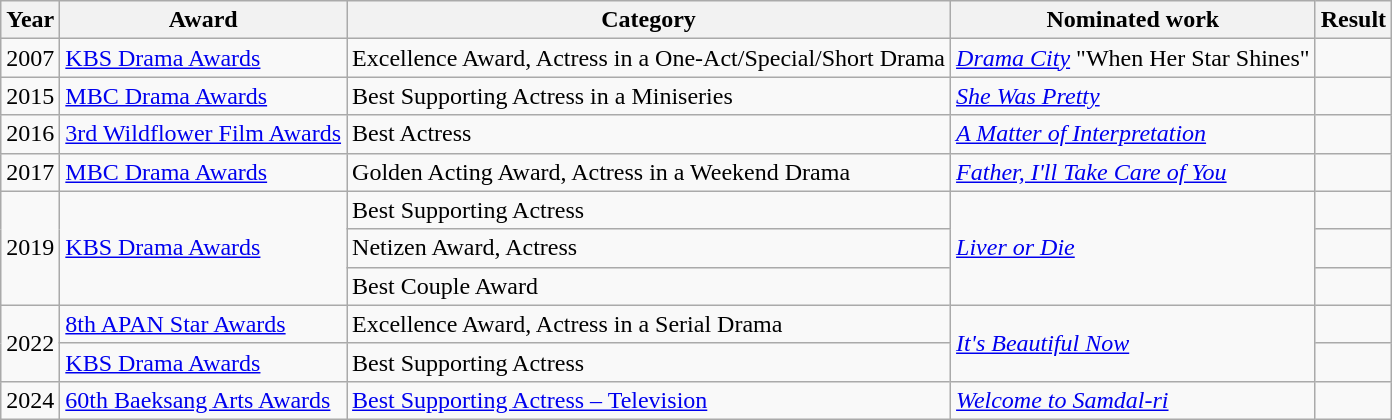<table class="wikitable">
<tr>
<th>Year</th>
<th>Award</th>
<th>Category</th>
<th>Nominated work</th>
<th>Result</th>
</tr>
<tr>
<td>2007</td>
<td><a href='#'>KBS Drama Awards</a></td>
<td>Excellence Award, Actress in a One-Act/Special/Short Drama</td>
<td><em><a href='#'>Drama City</a></em> "When Her Star Shines"</td>
<td></td>
</tr>
<tr>
<td>2015</td>
<td><a href='#'>MBC Drama Awards</a></td>
<td>Best Supporting Actress in a Miniseries</td>
<td><em><a href='#'>She Was Pretty</a></em></td>
<td></td>
</tr>
<tr>
<td>2016</td>
<td><a href='#'>3rd Wildflower Film Awards</a></td>
<td>Best Actress</td>
<td><em><a href='#'>A Matter of Interpretation</a></em></td>
<td></td>
</tr>
<tr>
<td>2017</td>
<td><a href='#'>MBC Drama Awards</a></td>
<td>Golden Acting Award, Actress in a Weekend Drama</td>
<td><em><a href='#'>Father, I'll Take Care of You</a></em></td>
<td></td>
</tr>
<tr>
<td rowspan="3">2019</td>
<td rowspan="3"><a href='#'>KBS Drama Awards</a></td>
<td>Best Supporting Actress</td>
<td rowspan="3"><em><a href='#'>Liver or Die</a></em></td>
<td></td>
</tr>
<tr>
<td>Netizen Award, Actress</td>
<td></td>
</tr>
<tr>
<td>Best Couple Award </td>
<td></td>
</tr>
<tr>
<td rowspan="2">2022</td>
<td><a href='#'>8th APAN Star Awards</a></td>
<td>Excellence Award, Actress in a Serial Drama</td>
<td rowspan="2"><em><a href='#'>It's Beautiful Now</a></em></td>
<td></td>
</tr>
<tr>
<td><a href='#'>KBS Drama Awards</a></td>
<td>Best Supporting Actress</td>
<td></td>
</tr>
<tr>
<td>2024</td>
<td><a href='#'>60th Baeksang Arts Awards</a></td>
<td><a href='#'>Best Supporting Actress – Television</a></td>
<td><em><a href='#'>Welcome to Samdal-ri</a></em></td>
<td></td>
</tr>
</table>
